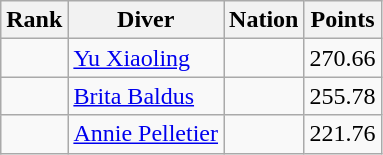<table class="wikitable sortable" style="text-align:center">
<tr>
<th>Rank</th>
<th>Diver</th>
<th>Nation</th>
<th>Points</th>
</tr>
<tr>
<td></td>
<td align=left><a href='#'>Yu Xiaoling</a></td>
<td align=left></td>
<td>270.66</td>
</tr>
<tr>
<td></td>
<td align=left><a href='#'>Brita Baldus</a></td>
<td align=left></td>
<td>255.78</td>
</tr>
<tr>
<td></td>
<td align=left><a href='#'>Annie Pelletier</a></td>
<td align=left></td>
<td>221.76</td>
</tr>
</table>
